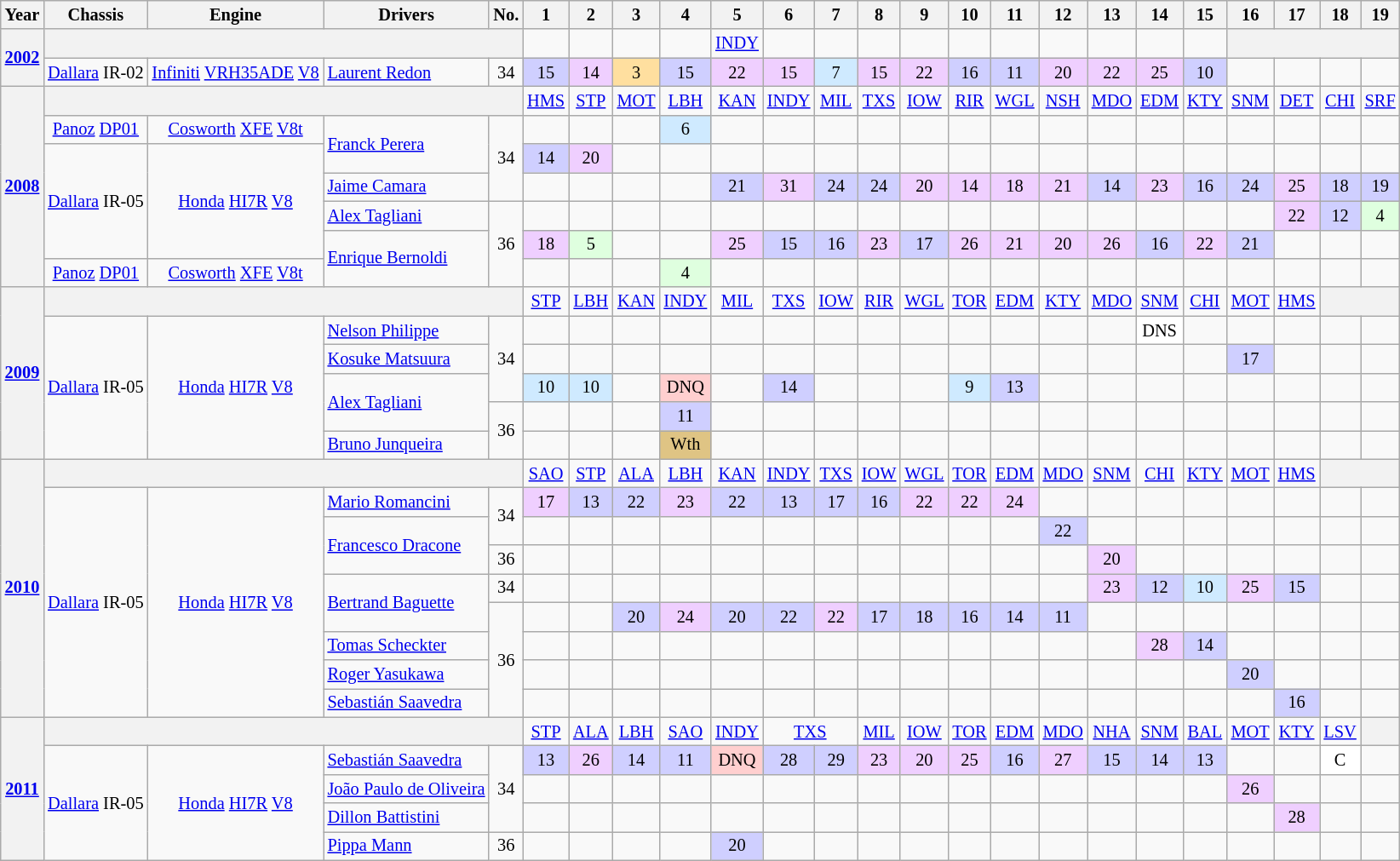<table class="wikitable" style="text-align:center; font-size:85%">
<tr>
<th>Year</th>
<th>Chassis</th>
<th>Engine</th>
<th>Drivers</th>
<th>No.</th>
<th>1</th>
<th>2</th>
<th>3</th>
<th>4</th>
<th>5</th>
<th>6</th>
<th>7</th>
<th>8</th>
<th>9</th>
<th>10</th>
<th>11</th>
<th>12</th>
<th>13</th>
<th>14</th>
<th>15</th>
<th>16</th>
<th>17</th>
<th>18</th>
<th>19</th>
</tr>
<tr>
<th rowspan=2><a href='#'>2002</a></th>
<th colspan=4></th>
<td></td>
<td></td>
<td></td>
<td></td>
<td><a href='#'>INDY</a></td>
<td></td>
<td></td>
<td></td>
<td></td>
<td></td>
<td></td>
<td></td>
<td></td>
<td></td>
<td></td>
<th colspan=4></th>
</tr>
<tr>
<td><a href='#'>Dallara</a> IR-02</td>
<td><a href='#'>Infiniti</a> <a href='#'>VRH35ADE</a> <a href='#'>V8</a></td>
<td align="left"> <a href='#'>Laurent Redon</a></td>
<td>34</td>
<td style="background:#CFCFFF;" align=center>15</td>
<td style="background:#EFCFFF;" align=center>14</td>
<td style="background:#FFDF9F;" align=center>3</td>
<td style="background:#CFCFFF;" align=center>15</td>
<td style="background:#EFCFFF;" align=center>22</td>
<td style="background:#EFCFFF;" align=center>15</td>
<td style="background:#CFEAFF;" align=center>7</td>
<td style="background:#EFCFFF;" align=center>15</td>
<td style="background:#EFCFFF;" align=center>22</td>
<td style="background:#CFCFFF;" align=center>16</td>
<td style="background:#CFCFFF;" align=center>11</td>
<td style="background:#EFCFFF;" align=center>20</td>
<td style="background:#EFCFFF;" align=center>22</td>
<td style="background:#EFCFFF;" align=center>25</td>
<td style="background:#CFCFFF;" align=center>10</td>
<td></td>
<td></td>
<td></td>
<td></td>
</tr>
<tr>
<th rowspan="7"><a href='#'>2008</a></th>
<th colspan=4></th>
<td><a href='#'>HMS</a></td>
<td><a href='#'>STP</a></td>
<td><a href='#'>MOT</a></td>
<td><a href='#'>LBH</a></td>
<td><a href='#'>KAN</a></td>
<td><a href='#'>INDY</a></td>
<td><a href='#'>MIL</a></td>
<td><a href='#'>TXS</a></td>
<td><a href='#'>IOW</a></td>
<td><a href='#'>RIR</a></td>
<td><a href='#'>WGL</a></td>
<td><a href='#'>NSH</a></td>
<td><a href='#'>MDO</a></td>
<td><a href='#'>EDM</a></td>
<td><a href='#'>KTY</a></td>
<td><a href='#'>SNM</a></td>
<td><a href='#'>DET</a></td>
<td><a href='#'>CHI</a></td>
<td><a href='#'>SRF</a></td>
</tr>
<tr>
<td><a href='#'>Panoz</a> <a href='#'>DP01</a></td>
<td><a href='#'>Cosworth</a> <a href='#'>XFE</a> <a href='#'>V8</a><a href='#'>t</a></td>
<td align="left" rowspan=2> <a href='#'>Franck Perera</a></td>
<td rowspan="3">34</td>
<td></td>
<td></td>
<td></td>
<td style="background:#cfeaff; text-align:center;">6</td>
<td></td>
<td></td>
<td></td>
<td></td>
<td></td>
<td></td>
<td></td>
<td></td>
<td></td>
<td></td>
<td></td>
<td></td>
<td></td>
<td></td>
<td></td>
</tr>
<tr>
<td rowspan=4><a href='#'>Dallara</a> IR-05</td>
<td rowspan=4><a href='#'>Honda</a> <a href='#'>HI7R</a> <a href='#'>V8</a></td>
<td style="background:#cfcfff; text-align:center;">14</td>
<td style="background:#efcfff; text-align:center;">20</td>
<td></td>
<td></td>
<td></td>
<td></td>
<td></td>
<td></td>
<td></td>
<td></td>
<td></td>
<td></td>
<td></td>
<td></td>
<td></td>
<td></td>
<td></td>
<td></td>
<td></td>
</tr>
<tr>
<td align="left"> <a href='#'>Jaime Camara</a></td>
<td></td>
<td></td>
<td></td>
<td></td>
<td style="background:#cfcfff; text-align:center;">21</td>
<td style="background:#efcfff; text-align:center;">31</td>
<td style="background:#cfcfff; text-align:center;">24</td>
<td style="background:#cfcfff; text-align:center;">24</td>
<td style="background:#efcfff; text-align:center;">20</td>
<td style="background:#efcfff; text-align:center;">14</td>
<td style="background:#efcfff; text-align:center;">18</td>
<td style="background:#efcfff; text-align:center;">21</td>
<td style="background:#cfcfff; text-align:center;">14</td>
<td style="background:#efcfff; text-align:center;">23</td>
<td style="background:#cfcfff; text-align:center;">16</td>
<td style="background:#cfcfff; text-align:center;">24</td>
<td style="background:#efcfff; text-align:center;">25</td>
<td style="background:#cfcfff; text-align:center;">18</td>
<td style="background:#cfcfff; text-align:center;">19</td>
</tr>
<tr>
<td align="left"> <a href='#'>Alex Tagliani</a></td>
<td rowspan="3">36</td>
<td></td>
<td></td>
<td></td>
<td></td>
<td></td>
<td></td>
<td></td>
<td></td>
<td></td>
<td></td>
<td></td>
<td></td>
<td></td>
<td></td>
<td></td>
<td></td>
<td style="background:#efcfff; text-align:center;">22</td>
<td style="background:#cfcfff; text-align:center;">12</td>
<td style="background:#dfffdf; text-align:center;">4</td>
</tr>
<tr>
<td align="left" rowspan=2> <a href='#'>Enrique Bernoldi</a></td>
<td style="background:#efcfff; text-align:center;">18</td>
<td style="background:#dfffdf; text-align:center;">5</td>
<td></td>
<td></td>
<td style="background:#efcfff; text-align:center;">25</td>
<td style="background:#cfcfff; text-align:center;">15</td>
<td style="background:#cfcfff; text-align:center;">16</td>
<td style="background:#efcfff; text-align:center;">23</td>
<td style="background:#cfcfff; text-align:center;">17</td>
<td style="background:#efcfff; text-align:center;">26</td>
<td style="background:#efcfff; text-align:center;">21</td>
<td style="background:#efcfff; text-align:center;">20</td>
<td style="background:#efcfff; text-align:center;">26</td>
<td style="background:#cfcfff; text-align:center;">16</td>
<td style="background:#efcfff; text-align:center;">22</td>
<td style="background:#cfcfff; text-align:center;">21</td>
<td></td>
<td></td>
<td></td>
</tr>
<tr>
<td><a href='#'>Panoz</a> <a href='#'>DP01</a></td>
<td><a href='#'>Cosworth</a> <a href='#'>XFE</a> <a href='#'>V8</a><a href='#'>t</a></td>
<td></td>
<td></td>
<td></td>
<td style="background:#dfffdf; text-align:center;">4</td>
<td></td>
<td></td>
<td></td>
<td></td>
<td></td>
<td></td>
<td></td>
<td></td>
<td></td>
<td></td>
<td></td>
<td></td>
<td></td>
<td></td>
<td></td>
</tr>
<tr>
<th rowspan=6><a href='#'>2009</a></th>
<th colspan=4></th>
<td><a href='#'>STP</a></td>
<td><a href='#'>LBH</a></td>
<td><a href='#'>KAN</a></td>
<td><a href='#'>INDY</a></td>
<td><a href='#'>MIL</a></td>
<td><a href='#'>TXS</a></td>
<td><a href='#'>IOW</a></td>
<td><a href='#'>RIR</a></td>
<td><a href='#'>WGL</a></td>
<td><a href='#'>TOR</a></td>
<td><a href='#'>EDM</a></td>
<td><a href='#'>KTY</a></td>
<td><a href='#'>MDO</a></td>
<td><a href='#'>SNM</a></td>
<td><a href='#'>CHI</a></td>
<td><a href='#'>MOT</a></td>
<td><a href='#'>HMS</a></td>
<th colspan=2></th>
</tr>
<tr>
<td rowspan=5><a href='#'>Dallara</a> IR-05</td>
<td rowspan=5><a href='#'>Honda</a> <a href='#'>HI7R</a> <a href='#'>V8</a></td>
<td align="left"> <a href='#'>Nelson Philippe</a></td>
<td rowspan="3">34</td>
<td></td>
<td></td>
<td></td>
<td></td>
<td></td>
<td></td>
<td></td>
<td></td>
<td></td>
<td></td>
<td></td>
<td></td>
<td></td>
<td style="background:#FFFFFF;">DNS</td>
<td></td>
<td></td>
<td></td>
<td></td>
<td></td>
</tr>
<tr>
<td align="left"> <a href='#'>Kosuke Matsuura</a></td>
<td></td>
<td></td>
<td></td>
<td></td>
<td></td>
<td></td>
<td></td>
<td></td>
<td></td>
<td></td>
<td></td>
<td></td>
<td></td>
<td></td>
<td></td>
<td style="background:#CFCFFF;">17</td>
<td></td>
<td></td>
<td></td>
</tr>
<tr>
<td rowspan="2" align="left"> <a href='#'>Alex Tagliani</a></td>
<td style="background:#CFEAFF;">10</td>
<td style="background:#CFEAFF;">10</td>
<td></td>
<td style="background:#FFCFCF;">DNQ</td>
<td></td>
<td style="background:#CFCFFF;">14</td>
<td></td>
<td></td>
<td></td>
<td style="background:#CFEAFF;">9</td>
<td style="background:#CFCFFF;">13</td>
<td></td>
<td></td>
<td></td>
<td></td>
<td></td>
<td></td>
<td></td>
<td></td>
</tr>
<tr>
<td rowspan="2">36</td>
<td></td>
<td></td>
<td></td>
<td style="background:#CFCFFF;">11</td>
<td></td>
<td></td>
<td></td>
<td></td>
<td></td>
<td></td>
<td></td>
<td></td>
<td></td>
<td></td>
<td></td>
<td></td>
<td></td>
<td></td>
<td></td>
</tr>
<tr>
<td align="left"> <a href='#'>Bruno Junqueira</a></td>
<td></td>
<td></td>
<td></td>
<td style="background:#DFC484;">Wth</td>
<td></td>
<td></td>
<td></td>
<td></td>
<td></td>
<td></td>
<td></td>
<td></td>
<td></td>
<td></td>
<td></td>
<td></td>
<td></td>
<td></td>
<td></td>
</tr>
<tr>
<th rowspan="9"><a href='#'>2010</a></th>
<th colspan=4></th>
<td><a href='#'>SAO</a></td>
<td><a href='#'>STP</a></td>
<td><a href='#'>ALA</a></td>
<td><a href='#'>LBH</a></td>
<td><a href='#'>KAN</a></td>
<td><a href='#'>INDY</a></td>
<td><a href='#'>TXS</a></td>
<td><a href='#'>IOW</a></td>
<td><a href='#'>WGL</a></td>
<td><a href='#'>TOR</a></td>
<td><a href='#'>EDM</a></td>
<td><a href='#'>MDO</a></td>
<td><a href='#'>SNM</a></td>
<td><a href='#'>CHI</a></td>
<td><a href='#'>KTY</a></td>
<td><a href='#'>MOT</a></td>
<td><a href='#'>HMS</a></td>
<th colspan=2></th>
</tr>
<tr>
<td rowspan="8"><a href='#'>Dallara</a> IR-05</td>
<td rowspan="8"><a href='#'>Honda</a> <a href='#'>HI7R</a> <a href='#'>V8</a></td>
<td align="left"> <a href='#'>Mario Romancini</a></td>
<td rowspan="2">34</td>
<td style="background:#EFCFFF;">17</td>
<td style="background:#CFCFFF;">13</td>
<td style="background:#CFCFFF;">22</td>
<td style="background:#EFCFFF;">23</td>
<td style="background:#CFCFFF;">22</td>
<td style="background:#CFCFFF;">13</td>
<td style="background:#CFCFFF;">17</td>
<td style="background:#CFCFFF;">16</td>
<td style="background:#EFCFFF;">22</td>
<td style="background:#EFCFFF;">22</td>
<td style="background:#EFCFFF;">24</td>
<td></td>
<td></td>
<td></td>
<td></td>
<td></td>
<td></td>
<td></td>
<td></td>
</tr>
<tr>
<td rowspan="2" align="left"> <a href='#'>Francesco Dracone</a></td>
<td></td>
<td></td>
<td></td>
<td></td>
<td></td>
<td></td>
<td></td>
<td></td>
<td></td>
<td></td>
<td></td>
<td style="background:#CFCFFF;">22</td>
<td></td>
<td></td>
<td></td>
<td></td>
<td></td>
<td></td>
<td></td>
</tr>
<tr>
<td>36</td>
<td></td>
<td></td>
<td></td>
<td></td>
<td></td>
<td></td>
<td></td>
<td></td>
<td></td>
<td></td>
<td></td>
<td></td>
<td style="background:#EFCFFF;">20</td>
<td></td>
<td></td>
<td></td>
<td></td>
<td></td>
<td></td>
</tr>
<tr>
<td rowspan="2" align="left"> <a href='#'>Bertrand Baguette</a></td>
<td>34</td>
<td></td>
<td></td>
<td></td>
<td></td>
<td></td>
<td></td>
<td></td>
<td></td>
<td></td>
<td></td>
<td></td>
<td></td>
<td style="background:#EFCFFF;">23</td>
<td style="background:#CFCFFF;">12</td>
<td style="background:#CFEAFF;">10</td>
<td style="background:#EFCFFF;">25</td>
<td style="background:#CFCFFF;">15</td>
<td></td>
<td></td>
</tr>
<tr>
<td rowspan="4">36</td>
<td></td>
<td></td>
<td style="background:#CFCFFF;">20</td>
<td style="background:#EFCFFF;">24</td>
<td style="background:#CFCFFF;">20</td>
<td style="background:#CFCFFF;">22</td>
<td style="background:#EFCFFF;">22</td>
<td style="background:#CFCFFF;">17</td>
<td style="background:#CFCFFF;">18</td>
<td style="background:#CFCFFF;">16</td>
<td style="background:#CFCFFF;">14</td>
<td style="background:#CFCFFF;">11</td>
<td></td>
<td></td>
<td></td>
<td></td>
<td></td>
<td></td>
<td></td>
</tr>
<tr>
<td align="left"> <a href='#'>Tomas Scheckter</a></td>
<td></td>
<td></td>
<td></td>
<td></td>
<td></td>
<td></td>
<td></td>
<td></td>
<td></td>
<td></td>
<td></td>
<td></td>
<td></td>
<td style="background:#EFCFFF;">28</td>
<td style="background:#CFCFFF;">14</td>
<td></td>
<td></td>
<td></td>
<td></td>
</tr>
<tr>
<td align="left"> <a href='#'>Roger Yasukawa</a></td>
<td></td>
<td></td>
<td></td>
<td></td>
<td></td>
<td></td>
<td></td>
<td></td>
<td></td>
<td></td>
<td></td>
<td></td>
<td></td>
<td></td>
<td></td>
<td style="background:#CFCFFF;">20</td>
<td></td>
<td></td>
<td></td>
</tr>
<tr>
<td align="left"> <a href='#'>Sebastián Saavedra</a></td>
<td></td>
<td></td>
<td></td>
<td></td>
<td></td>
<td></td>
<td></td>
<td></td>
<td></td>
<td></td>
<td></td>
<td></td>
<td></td>
<td></td>
<td></td>
<td></td>
<td style="background:#CFCFFF;">16</td>
<td></td>
<td></td>
</tr>
<tr>
<th rowspan="5"><a href='#'>2011</a></th>
<th colspan=4></th>
<td><a href='#'>STP</a></td>
<td><a href='#'>ALA</a></td>
<td><a href='#'>LBH</a></td>
<td><a href='#'>SAO</a></td>
<td><a href='#'>INDY</a></td>
<td colspan=2><a href='#'>TXS</a></td>
<td><a href='#'>MIL</a></td>
<td><a href='#'>IOW</a></td>
<td><a href='#'>TOR</a></td>
<td><a href='#'>EDM</a></td>
<td><a href='#'>MDO</a></td>
<td><a href='#'>NHA</a></td>
<td><a href='#'>SNM</a></td>
<td><a href='#'>BAL</a></td>
<td><a href='#'>MOT</a></td>
<td><a href='#'>KTY</a></td>
<td><a href='#'>LSV</a></td>
<th></th>
</tr>
<tr>
<td rowspan="4"><a href='#'>Dallara</a> IR-05</td>
<td rowspan="4"><a href='#'>Honda</a> <a href='#'>HI7R</a> <a href='#'>V8</a></td>
<td align="left"> <a href='#'>Sebastián Saavedra</a></td>
<td rowspan=3>34</td>
<td style="background:#CFCFFF;">13</td>
<td style="background:#EFCFFF;">26</td>
<td style="background:#CFCFFF;">14</td>
<td style="background:#CFCFFF;">11</td>
<td style="background:#FFCFCF;">DNQ</td>
<td style="background:#CFCFFF;">28</td>
<td style="background:#CFCFFF;">29</td>
<td style="background:#EFCFFF;">23</td>
<td style="background:#EFCFFF;">20</td>
<td style="background:#EFCFFF;">25</td>
<td style="background:#CFCFFF;">16</td>
<td style="background:#EFCFFF;">27</td>
<td style="background:#CFCFFF;">15</td>
<td style="background:#CFCFFF;">14</td>
<td style="background:#CFCFFF;">13</td>
<td></td>
<td></td>
<td style="background:white;">C</td>
<td></td>
</tr>
<tr>
<td align="left"> <a href='#'>João Paulo de Oliveira</a></td>
<td></td>
<td></td>
<td></td>
<td></td>
<td></td>
<td></td>
<td></td>
<td></td>
<td></td>
<td></td>
<td></td>
<td></td>
<td></td>
<td></td>
<td></td>
<td style="background:#EFCFFF;">26</td>
<td></td>
<td></td>
<td></td>
</tr>
<tr>
<td align="left"> <a href='#'>Dillon Battistini</a></td>
<td></td>
<td></td>
<td></td>
<td></td>
<td></td>
<td></td>
<td></td>
<td></td>
<td></td>
<td></td>
<td></td>
<td></td>
<td></td>
<td></td>
<td></td>
<td></td>
<td style="background:#EFCFFF;">28</td>
<td></td>
<td></td>
</tr>
<tr>
<td align="left"> <a href='#'>Pippa Mann</a></td>
<td>36</td>
<td></td>
<td></td>
<td></td>
<td></td>
<td style="background:#CFCFFF;">20</td>
<td></td>
<td></td>
<td></td>
<td></td>
<td></td>
<td></td>
<td></td>
<td></td>
<td></td>
<td></td>
<td></td>
<td></td>
<td></td>
<td></td>
</tr>
</table>
